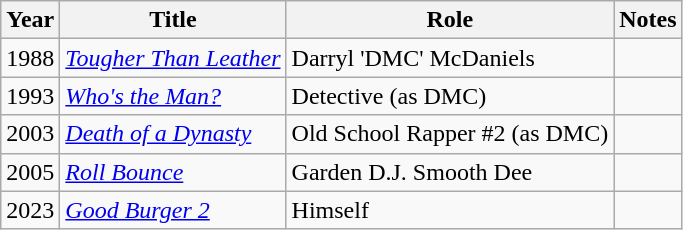<table class="wikitable sortable">
<tr>
<th>Year</th>
<th>Title</th>
<th>Role</th>
<th>Notes</th>
</tr>
<tr>
<td>1988</td>
<td><em><a href='#'>Tougher Than Leather</a></em></td>
<td>Darryl 'DMC' McDaniels</td>
<td></td>
</tr>
<tr>
<td>1993</td>
<td><em><a href='#'>Who's the Man?</a></em></td>
<td>Detective (as DMC)</td>
<td></td>
</tr>
<tr>
<td>2003</td>
<td><em><a href='#'>Death of a Dynasty</a></em></td>
<td>Old School Rapper #2 (as DMC)</td>
<td></td>
</tr>
<tr>
<td>2005</td>
<td><em><a href='#'>Roll Bounce</a></em></td>
<td>Garden D.J. Smooth Dee</td>
<td></td>
</tr>
<tr>
<td>2023</td>
<td><em><a href='#'>Good Burger 2</a></em></td>
<td>Himself</td>
<td></td>
</tr>
</table>
